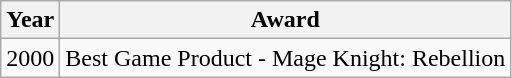<table class="wikitable">
<tr>
<th>Year</th>
<th>Award</th>
</tr>
<tr>
<td>2000</td>
<td>Best Game Product - Mage Knight: Rebellion</td>
</tr>
</table>
